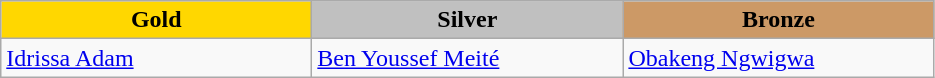<table class="wikitable" style="text-align:left">
<tr align="center">
<td width=200 bgcolor=gold><strong>Gold</strong></td>
<td width=200 bgcolor=silver><strong>Silver</strong></td>
<td width=200 bgcolor=CC9966><strong>Bronze</strong></td>
</tr>
<tr>
<td><a href='#'>Idrissa Adam</a><br><em></em></td>
<td><a href='#'>Ben Youssef Meité</a><br><em></em></td>
<td><a href='#'>Obakeng Ngwigwa</a><br><em></em></td>
</tr>
</table>
